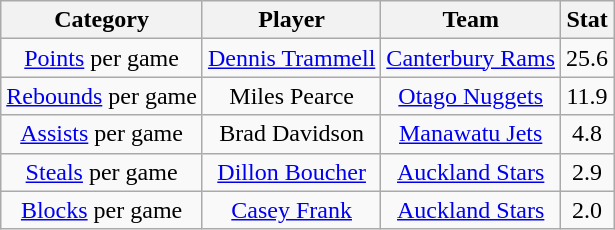<table class="wikitable" style="text-align:center">
<tr>
<th>Category</th>
<th>Player</th>
<th>Team</th>
<th>Stat</th>
</tr>
<tr>
<td><a href='#'>Points</a> per game</td>
<td><a href='#'>Dennis Trammell</a></td>
<td><a href='#'>Canterbury Rams</a></td>
<td>25.6</td>
</tr>
<tr>
<td><a href='#'>Rebounds</a> per game</td>
<td>Miles Pearce</td>
<td><a href='#'>Otago Nuggets</a></td>
<td>11.9</td>
</tr>
<tr>
<td><a href='#'>Assists</a> per game</td>
<td>Brad Davidson</td>
<td><a href='#'>Manawatu Jets</a></td>
<td>4.8</td>
</tr>
<tr>
<td><a href='#'>Steals</a> per game</td>
<td><a href='#'>Dillon Boucher</a></td>
<td><a href='#'>Auckland Stars</a></td>
<td>2.9</td>
</tr>
<tr>
<td><a href='#'>Blocks</a> per game</td>
<td><a href='#'>Casey Frank</a></td>
<td><a href='#'>Auckland Stars</a></td>
<td>2.0</td>
</tr>
</table>
